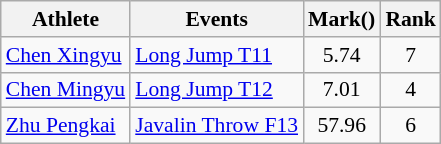<table class=wikitable style="text-align: center; font-size:90%">
<tr>
<th>Athlete</th>
<th>Events</th>
<th>Mark()</th>
<th>Rank</th>
</tr>
<tr>
<td align=left><a href='#'>Chen Xingyu</a></td>
<td align=left><a href='#'>Long Jump T11</a></td>
<td>5.74</td>
<td>7</td>
</tr>
<tr>
<td align=left><a href='#'>Chen Mingyu</a></td>
<td align=left><a href='#'>Long Jump T12</a></td>
<td>7.01</td>
<td>4</td>
</tr>
<tr>
<td align=left><a href='#'>Zhu Pengkai</a></td>
<td align=left><a href='#'>Javalin Throw F13</a></td>
<td>57.96</td>
<td>6</td>
</tr>
</table>
